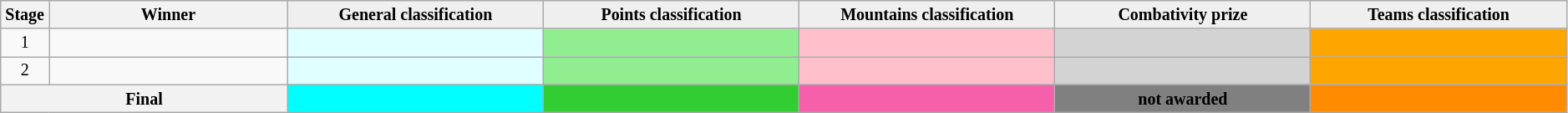<table class=wikitable style="text-align: center; font-size:smaller;">
<tr>
<th style="width:1%;">Stage</th>
<th style="width:14%;">Winner</th>
<th style="background:#efefef; width:15%;">General classification<br></th>
<th style="background:#efefef; width:15%;">Points classification<br></th>
<th style="background:#efefef; width:15%;">Mountains classification<br></th>
<th style="background:#efefef; width:15%;">Combativity prize<br></th>
<th style="background:#efefef; width:15%;">Teams classification</th>
</tr>
<tr>
<td>1</td>
<td></td>
<td style="background:lightcyan;"></td>
<td style="background:lightgreen;"></td>
<td style="background:pink;"></td>
<td style="background:lightgray;"></td>
<td style="background:orange;"></td>
</tr>
<tr>
<td>2</td>
<td></td>
<td style="background:lightcyan;"></td>
<td style="background:lightgreen;"></td>
<td style="background:pink;"></td>
<td style="background:lightgray;"></td>
<td style="background:orange;"></td>
</tr>
<tr>
<th colspan=2>Final</th>
<th style="background:cyan;"></th>
<th style="background:limegreen;"></th>
<th style="background:#F660AB;"></th>
<th style="background:gray;">not awarded</th>
<th style="background:#FF8C00;"></th>
</tr>
</table>
